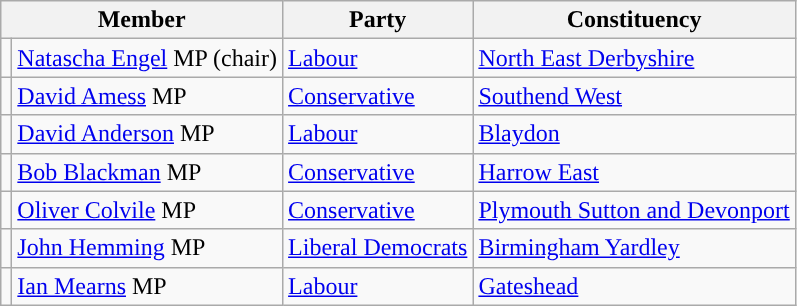<table class="wikitable">
<tr>
<th colspan="2" valign="top">Member</th>
<th valign="top">Party</th>
<th valign="top">Constituency</th>
</tr>
<tr>
<td style="color:inherit;background:"></td>
<td><a href='#'>Natascha Engel</a> MP (chair)</td>
<td><a href='#'>Labour</a></td>
<td><a href='#'>North East Derbyshire</a></td>
</tr>
<tr>
<td style="color:inherit;background:"></td>
<td><a href='#'>David Amess</a> MP</td>
<td><a href='#'>Conservative</a></td>
<td><a href='#'>Southend West</a></td>
</tr>
<tr>
<td style="color:inherit;background:"></td>
<td><a href='#'>David Anderson</a> MP</td>
<td><a href='#'>Labour</a></td>
<td><a href='#'>Blaydon</a></td>
</tr>
<tr>
<td style="color:inherit;background:"></td>
<td><a href='#'>Bob Blackman</a> MP</td>
<td><a href='#'>Conservative</a></td>
<td><a href='#'>Harrow East</a></td>
</tr>
<tr>
<td style="color:inherit;background:"></td>
<td><a href='#'>Oliver Colvile</a> MP</td>
<td><a href='#'>Conservative</a></td>
<td><a href='#'>Plymouth Sutton and Devonport</a></td>
</tr>
<tr>
<td style="color:inherit;background:"></td>
<td><a href='#'>John Hemming</a> MP</td>
<td><a href='#'>Liberal Democrats</a></td>
<td><a href='#'>Birmingham Yardley</a></td>
</tr>
<tr>
<td style="color:inherit;background:"></td>
<td><a href='#'>Ian Mearns</a> MP</td>
<td><a href='#'>Labour</a></td>
<td><a href='#'>Gateshead</a></td>
</tr>
</table>
